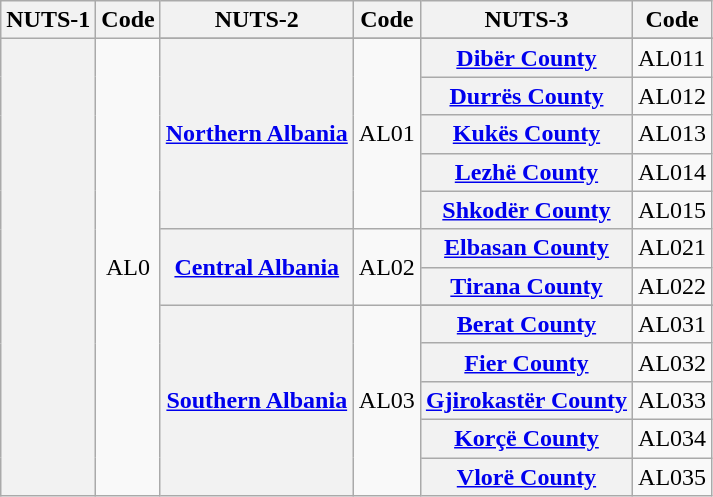<table class="wikitable">
<tr>
<th>NUTS-1</th>
<th>Code</th>
<th>NUTS-2</th>
<th>Code</th>
<th>NUTS-3</th>
<th>Code</th>
</tr>
<tr>
<th rowspan=15></th>
<td rowspan=15 align="center">AL0</td>
</tr>
<tr>
<th rowspan=5><a href='#'>Northern Albania</a></th>
<td rowspan=5>AL01</td>
<th><a href='#'>Dibër County</a></th>
<td>AL011</td>
</tr>
<tr>
<th><a href='#'>Durrës County</a></th>
<td>AL012</td>
</tr>
<tr>
<th><a href='#'>Kukës County</a></th>
<td>AL013</td>
</tr>
<tr>
<th><a href='#'>Lezhë County</a></th>
<td>AL014</td>
</tr>
<tr>
<th><a href='#'>Shkodër County</a></th>
<td>AL015</td>
</tr>
<tr>
<th rowspan=2><a href='#'>Central Albania</a></th>
<td rowspan=2>AL02</td>
<th><a href='#'>Elbasan County</a></th>
<td>AL021</td>
</tr>
<tr>
<th><a href='#'>Tirana County</a></th>
<td>AL022</td>
</tr>
<tr>
<th rowspan=6><a href='#'>Southern Albania</a></th>
<td rowspan=6>AL03</td>
</tr>
<tr>
<th><a href='#'>Berat County</a></th>
<td>AL031</td>
</tr>
<tr>
<th><a href='#'>Fier County</a></th>
<td>AL032</td>
</tr>
<tr>
<th><a href='#'>Gjirokastër County</a></th>
<td>AL033</td>
</tr>
<tr>
<th><a href='#'>Korçë County</a></th>
<td>AL034</td>
</tr>
<tr>
<th><a href='#'>Vlorë County</a></th>
<td>AL035</td>
</tr>
</table>
